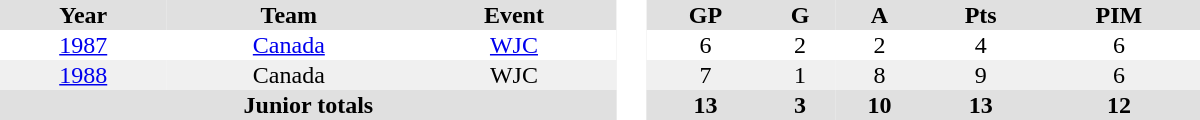<table border="0" cellpadding="1" cellspacing="0" style="text-align:center; width:50em">
<tr ALIGN="center" bgcolor="#e0e0e0">
<th>Year</th>
<th>Team</th>
<th>Event</th>
<th ALIGN="center" rowspan="99" bgcolor="#ffffff"> </th>
<th>GP</th>
<th>G</th>
<th>A</th>
<th>Pts</th>
<th>PIM</th>
</tr>
<tr>
<td><a href='#'>1987</a></td>
<td><a href='#'>Canada</a></td>
<td><a href='#'>WJC</a></td>
<td>6</td>
<td>2</td>
<td>2</td>
<td>4</td>
<td>6</td>
</tr>
<tr bgcolor="#f0f0f0">
<td><a href='#'>1988</a></td>
<td>Canada</td>
<td>WJC</td>
<td>7</td>
<td>1</td>
<td>8</td>
<td>9</td>
<td>6</td>
</tr>
<tr bgcolor="#e0e0e0">
<th colspan="3">Junior totals</th>
<th>13</th>
<th>3</th>
<th>10</th>
<th>13</th>
<th>12</th>
</tr>
</table>
